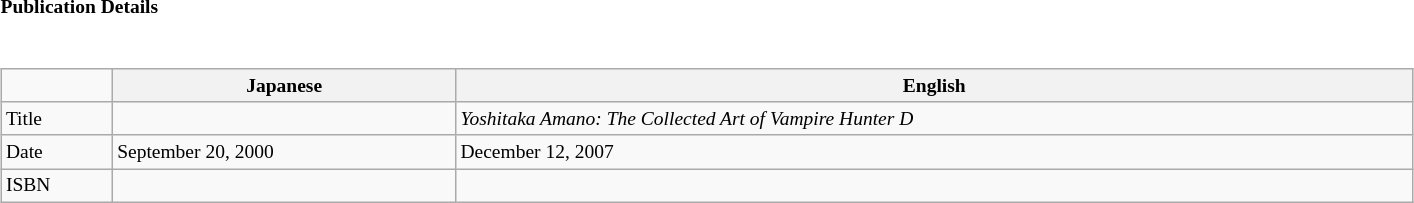<table class="collapsible collapsed" border="0" style="width:75%; font-size:small;">
<tr>
<th style="width:25em; text-align:left">Publication Details</th>
<th></th>
</tr>
<tr>
<td colspan="2"><br><table class="wikitable" style="width:100%; font-size:small;  margin-right:-1em;">
<tr>
<td></td>
<th>Japanese</th>
<th>English</th>
</tr>
<tr>
<td>Title</td>
<td> </td>
<td> <em>Yoshitaka Amano: The Collected Art of Vampire Hunter D</em></td>
</tr>
<tr>
<td>Date</td>
<td> September 20, 2000</td>
<td> December 12, 2007</td>
</tr>
<tr>
<td>ISBN</td>
<td> </td>
<td> </td>
</tr>
</table>
</td>
</tr>
</table>
